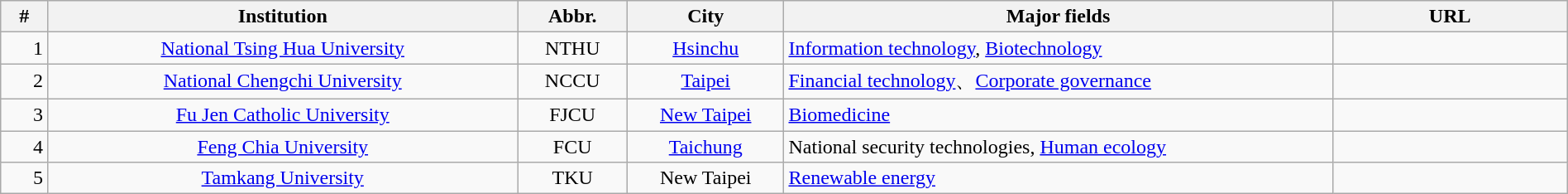<table class="wikitable + sortable" width="100%">
<tr>
<th width="3%">#</th>
<th width="30%">Institution</th>
<th width="7%">Abbr.</th>
<th width="10%">City</th>
<th width="35%">Major fields</th>
<th width="15%">URL</th>
</tr>
<tr>
<td align="right">1</td>
<td align="center"><a href='#'>National Tsing Hua University</a></td>
<td align="center">NTHU</td>
<td align="center"><a href='#'>Hsinchu</a></td>
<td><a href='#'>Information technology</a>, <a href='#'>Biotechnology</a></td>
<td></td>
</tr>
<tr>
<td align="right">2</td>
<td align="center"><a href='#'>National Chengchi University</a></td>
<td align="center">NCCU</td>
<td align="center"><a href='#'>Taipei</a></td>
<td><a href='#'>Financial technology</a>、<a href='#'>Corporate governance</a></td>
<td></td>
</tr>
<tr>
<td align="right">3</td>
<td align="center"><a href='#'>Fu Jen Catholic University</a></td>
<td align="center">FJCU</td>
<td align="center"><a href='#'>New Taipei</a></td>
<td><a href='#'>Biomedicine</a></td>
<td></td>
</tr>
<tr>
<td align="right">4</td>
<td align="center"><a href='#'>Feng Chia University</a></td>
<td align="center">FCU</td>
<td align="center"><a href='#'>Taichung</a></td>
<td>National security technologies, <a href='#'>Human ecology</a></td>
<td></td>
</tr>
<tr>
<td align="right">5</td>
<td align="center"><a href='#'>Tamkang University</a></td>
<td align="center">TKU</td>
<td align="center">New Taipei</td>
<td><a href='#'>Renewable energy</a></td>
<td></td>
</tr>
</table>
